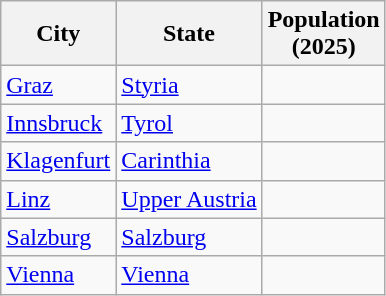<table class="wikitable sortable sticky-header col3right">
<tr>
<th>City</th>
<th>State</th>
<th>Population<br>(2025)</th>
</tr>
<tr>
<td><a href='#'>Graz</a></td>
<td><a href='#'>Styria</a></td>
<td></td>
</tr>
<tr>
<td><a href='#'>Innsbruck</a></td>
<td><a href='#'>Tyrol</a></td>
<td></td>
</tr>
<tr>
<td><a href='#'>Klagenfurt</a></td>
<td><a href='#'>Carinthia</a></td>
<td></td>
</tr>
<tr>
<td><a href='#'>Linz</a></td>
<td><a href='#'>Upper Austria</a></td>
<td></td>
</tr>
<tr>
<td><a href='#'>Salzburg</a></td>
<td><a href='#'>Salzburg</a></td>
<td></td>
</tr>
<tr>
<td><a href='#'>Vienna</a></td>
<td><a href='#'>Vienna</a></td>
<td></td>
</tr>
</table>
